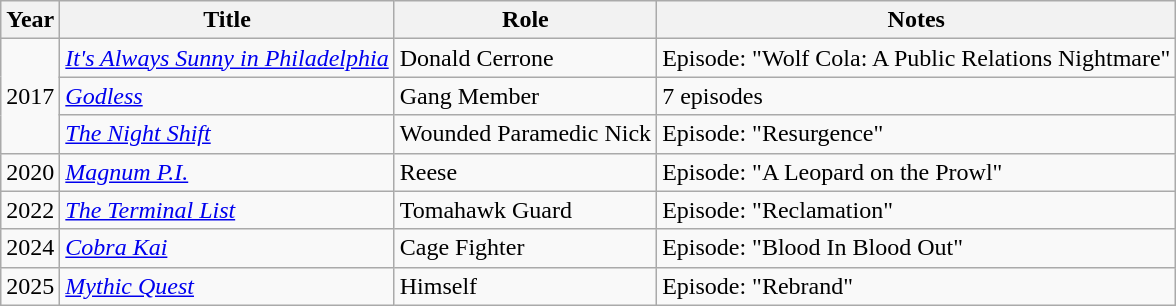<table class="wikitable sortable">
<tr>
<th>Year</th>
<th>Title</th>
<th>Role</th>
<th class="unsortable">Notes</th>
</tr>
<tr>
<td rowspan=3>2017</td>
<td><em><a href='#'>It's Always Sunny in Philadelphia</a></em></td>
<td>Donald Cerrone</td>
<td>Episode: "Wolf Cola: A Public Relations Nightmare"</td>
</tr>
<tr>
<td><em><a href='#'>Godless</a></em></td>
<td>Gang Member</td>
<td>7 episodes</td>
</tr>
<tr>
<td><em><a href='#'>The Night Shift</a></em></td>
<td>Wounded Paramedic Nick</td>
<td>Episode: "Resurgence"</td>
</tr>
<tr>
<td>2020</td>
<td><em><a href='#'>Magnum P.I.</a></em></td>
<td>Reese</td>
<td>Episode: "A Leopard on the Prowl"</td>
</tr>
<tr>
<td>2022</td>
<td><em><a href='#'>The Terminal List</a></em></td>
<td>Tomahawk Guard</td>
<td>Episode: "Reclamation"</td>
</tr>
<tr>
<td>2024</td>
<td><em><a href='#'>Cobra Kai</a></em></td>
<td>Cage Fighter</td>
<td>Episode: "Blood In Blood Out"</td>
</tr>
<tr>
<td>2025</td>
<td><em><a href='#'>Mythic Quest</a></em></td>
<td>Himself</td>
<td>Episode: "Rebrand"</td>
</tr>
</table>
